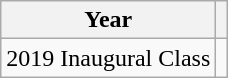<table class="wikitable">
<tr>
<th>Year</th>
<th></th>
</tr>
<tr>
<td>2019 Inaugural Class</td>
<td></td>
</tr>
</table>
